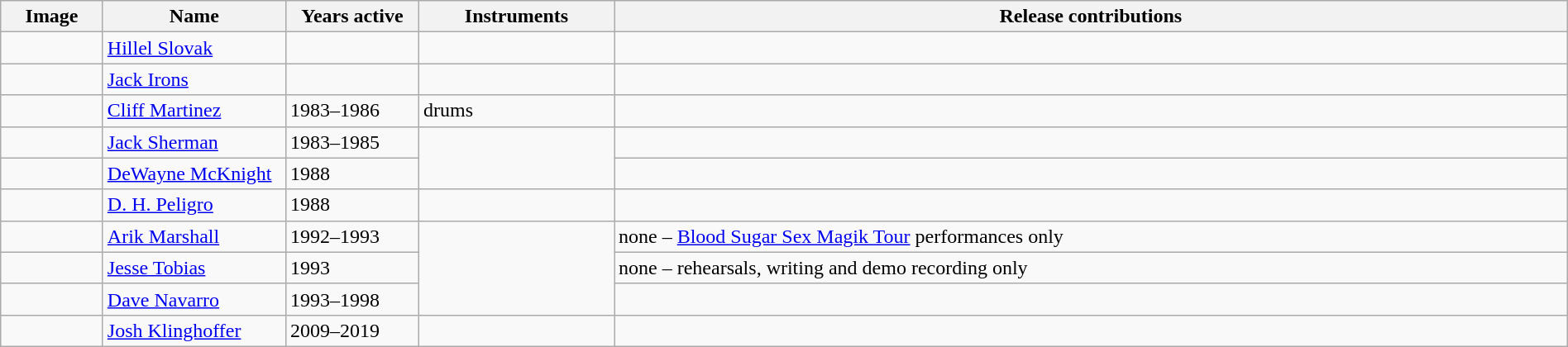<table class="wikitable" border="1" width=100%>
<tr>
<th width="75">Image</th>
<th width="140">Name</th>
<th width="100">Years active</th>
<th width="150">Instruments</th>
<th>Release contributions</th>
</tr>
<tr>
<td></td>
<td><a href='#'>Hillel Slovak</a></td>
<td></td>
<td></td>
<td></td>
</tr>
<tr>
<td></td>
<td><a href='#'>Jack Irons</a></td>
<td></td>
<td></td>
<td></td>
</tr>
<tr>
<td></td>
<td><a href='#'>Cliff Martinez</a></td>
<td>1983–1986</td>
<td>drums</td>
<td></td>
</tr>
<tr>
<td></td>
<td><a href='#'>Jack Sherman</a></td>
<td>1983–1985</td>
<td rowspan="2"></td>
<td></td>
</tr>
<tr>
<td></td>
<td><a href='#'>DeWayne McKnight</a></td>
<td>1988</td>
<td></td>
</tr>
<tr>
<td></td>
<td><a href='#'>D. H. Peligro</a><br></td>
<td>1988</td>
<td></td>
<td></td>
</tr>
<tr>
<td></td>
<td><a href='#'>Arik Marshall</a></td>
<td>1992–1993</td>
<td rowspan="3"></td>
<td>none – <a href='#'>Blood Sugar Sex Magik Tour</a> performances only</td>
</tr>
<tr>
<td></td>
<td><a href='#'>Jesse Tobias</a></td>
<td>1993</td>
<td>none – rehearsals, writing and demo recording only</td>
</tr>
<tr>
<td></td>
<td><a href='#'>Dave Navarro</a></td>
<td>1993–1998</td>
<td></td>
</tr>
<tr>
<td></td>
<td><a href='#'>Josh Klinghoffer</a></td>
<td>2009–2019<br></td>
<td></td>
<td></td>
</tr>
</table>
